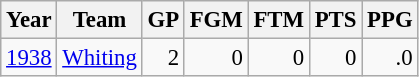<table class="wikitable sortable" style="font-size:95%; text-align:right;">
<tr>
<th>Year</th>
<th>Team</th>
<th>GP</th>
<th>FGM</th>
<th>FTM</th>
<th>PTS</th>
<th>PPG</th>
</tr>
<tr>
<td style="text-align:left;"><a href='#'>1938</a></td>
<td style="text-align:left;"><a href='#'>Whiting</a></td>
<td>2</td>
<td>0</td>
<td>0</td>
<td>0</td>
<td>.0</td>
</tr>
</table>
